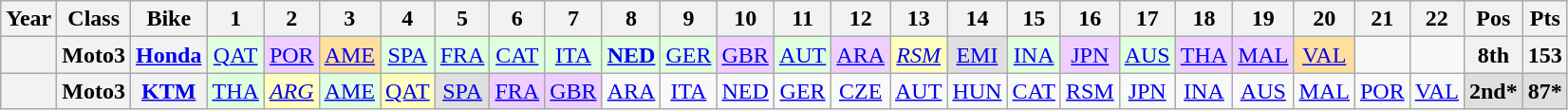<table class="wikitable" style="text-align:center;">
<tr>
<th>Year</th>
<th>Class</th>
<th>Bike</th>
<th>1</th>
<th>2</th>
<th>3</th>
<th>4</th>
<th>5</th>
<th>6</th>
<th>7</th>
<th>8</th>
<th>9</th>
<th>10</th>
<th>11</th>
<th>12</th>
<th>13</th>
<th>14</th>
<th>15</th>
<th>16</th>
<th>17</th>
<th>18</th>
<th>19</th>
<th>20</th>
<th>21</th>
<th>22</th>
<th>Pos</th>
<th>Pts</th>
</tr>
<tr>
<th></th>
<th>Moto3</th>
<th><a href='#'>Honda</a></th>
<td style="background:#DFFFDF;"><a href='#'>QAT</a><br></td>
<td style="background:#EFCFFF;"><a href='#'>POR</a><br></td>
<td style="background:#FFDF9F;"><a href='#'>AME</a><br></td>
<td style="background:#DFFFDF;"><a href='#'>SPA</a><br></td>
<td style="background:#DFFFDF;"><a href='#'>FRA</a><br></td>
<td style="background:#DFFFDF;"><a href='#'>CAT</a><br></td>
<td style="background:#DFFFDF;"><a href='#'>ITA</a><br></td>
<td style="background:#DFFFDF;"><strong><a href='#'>NED</a></strong><br></td>
<td style="background:#DFFFDF;"><a href='#'>GER</a><br></td>
<td style="background:#EFCFFF;"><a href='#'>GBR</a><br></td>
<td style="background:#DFFFDF;"><a href='#'>AUT</a><br></td>
<td style="background:#EFCFFF;"><a href='#'>ARA</a><br></td>
<td style="background:#FFFFBF;"><em><a href='#'>RSM</a></em><br></td>
<td style="background:#DFDFDF;"><a href='#'>EMI</a><br></td>
<td style="background:#DFFFDF;"><a href='#'>INA</a><br></td>
<td style="background:#EFCFFF;"><a href='#'>JPN</a><br></td>
<td style="background:#DFFFDF;"><a href='#'>AUS</a><br></td>
<td style="background:#EFCFFF;"><a href='#'>THA</a><br></td>
<td style="background:#EFCFFF;"><a href='#'>MAL</a><br></td>
<td style="background:#FFDF9F;"><a href='#'>VAL</a><br></td>
<td></td>
<td></td>
<th>8th</th>
<th>153</th>
</tr>
<tr>
<th></th>
<th>Moto3</th>
<th><a href='#'>KTM</a></th>
<td style="background:#DFFFDF;"><a href='#'>THA</a><br></td>
<td style="background:#FFFFBF;"><em><a href='#'>ARG</a></em><br></td>
<td style="background:#DFFFDF;"><a href='#'>AME</a><br></td>
<td style="background:#FFFFBF;"><a href='#'>QAT</a><br></td>
<td style="background:#DFDFDF;"><a href='#'>SPA</a><br></td>
<td style="background:#EFCFFF;"><a href='#'>FRA</a><br></td>
<td style="background:#EFCFFF;"><a href='#'>GBR</a><br></td>
<td style="background:#;"><a href='#'>ARA</a><br></td>
<td style="background:#;"><a href='#'>ITA</a><br></td>
<td style="background:#;"><a href='#'>NED</a><br></td>
<td style="background:#;"><a href='#'>GER</a><br></td>
<td style="background:#;"><a href='#'>CZE</a><br></td>
<td style="background:#;"><a href='#'>AUT</a><br></td>
<td style="background:#;"><a href='#'>HUN</a><br></td>
<td style="background:#;"><a href='#'>CAT</a><br></td>
<td style="background:#;"><a href='#'>RSM</a><br></td>
<td style="background:#;"><a href='#'>JPN</a><br></td>
<td style="background:#;"><a href='#'>INA</a><br></td>
<td style="background:#;"><a href='#'>AUS</a><br></td>
<td style="background:#;"><a href='#'>MAL</a><br></td>
<td style="background:#;"><a href='#'>POR</a><br></td>
<td style="background:#;"><a href='#'>VAL</a><br></td>
<th style="background:#DFDFDF;">2nd*</th>
<th style="background:#DFDFDF;">87*</th>
</tr>
</table>
